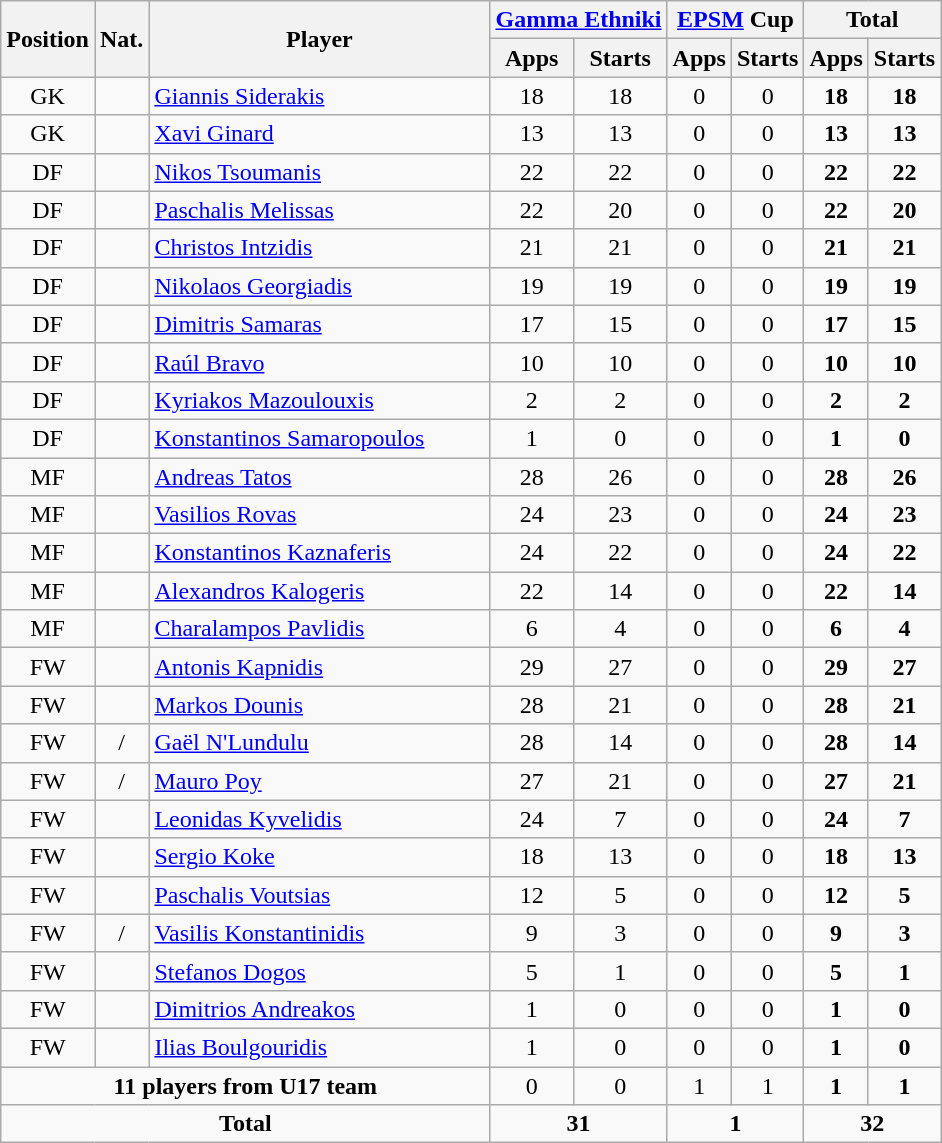<table class="wikitable sortable" style="text-align:center">
<tr>
<th rowspan="2">Position</th>
<th rowspan="2">Nat.</th>
<th rowspan="2"; width=220>Player</th>
<th colspan="2"><a href='#'>Gamma Ethniki</a></th>
<th colspan="2"><a href='#'>EPSM</a> Cup</th>
<th colspan="2">Total</th>
</tr>
<tr>
<th>Apps</th>
<th>Starts</th>
<th>Apps</th>
<th>Starts</th>
<th>Apps</th>
<th>Starts</th>
</tr>
<tr>
<td>GK</td>
<td></td>
<td align=left><a href='#'>Giannis Siderakis</a></td>
<td>18</td>
<td>18</td>
<td>0</td>
<td>0</td>
<td><strong>18</strong></td>
<td><strong>18</strong></td>
</tr>
<tr>
<td>GK</td>
<td></td>
<td align=left><a href='#'>Xavi Ginard</a></td>
<td>13</td>
<td>13</td>
<td>0</td>
<td>0</td>
<td><strong>13</strong></td>
<td><strong>13</strong></td>
</tr>
<tr>
<td>DF</td>
<td></td>
<td align=left><a href='#'>Nikos Tsoumanis</a></td>
<td>22</td>
<td>22</td>
<td>0</td>
<td>0</td>
<td><strong>22</strong></td>
<td><strong>22</strong></td>
</tr>
<tr>
<td>DF</td>
<td></td>
<td align=left><a href='#'>Paschalis Melissas</a></td>
<td>22</td>
<td>20</td>
<td>0</td>
<td>0</td>
<td><strong>22</strong></td>
<td><strong>20</strong></td>
</tr>
<tr>
<td>DF</td>
<td></td>
<td align=left><a href='#'>Christos Intzidis</a></td>
<td>21</td>
<td>21</td>
<td>0</td>
<td>0</td>
<td><strong>21</strong></td>
<td><strong>21</strong></td>
</tr>
<tr>
<td>DF</td>
<td></td>
<td align=left><a href='#'>Nikolaos Georgiadis</a></td>
<td>19</td>
<td>19</td>
<td>0</td>
<td>0</td>
<td><strong>19</strong></td>
<td><strong>19</strong></td>
</tr>
<tr>
<td>DF</td>
<td></td>
<td align=left><a href='#'>Dimitris Samaras</a></td>
<td>17</td>
<td>15</td>
<td>0</td>
<td>0</td>
<td><strong>17</strong></td>
<td><strong>15</strong></td>
</tr>
<tr>
<td>DF</td>
<td></td>
<td align=left><a href='#'>Raúl Bravo</a></td>
<td>10</td>
<td>10</td>
<td>0</td>
<td>0</td>
<td><strong>10</strong></td>
<td><strong>10</strong></td>
</tr>
<tr>
<td>DF</td>
<td></td>
<td align=left><a href='#'>Kyriakos Mazoulouxis</a></td>
<td>2</td>
<td>2</td>
<td>0</td>
<td>0</td>
<td><strong>2</strong></td>
<td><strong>2</strong></td>
</tr>
<tr>
<td>DF</td>
<td></td>
<td align=left><a href='#'>Konstantinos Samaropoulos</a></td>
<td>1</td>
<td>0</td>
<td>0</td>
<td>0</td>
<td><strong>1</strong></td>
<td><strong>0</strong></td>
</tr>
<tr>
<td>MF</td>
<td></td>
<td align=left><a href='#'>Andreas Tatos</a></td>
<td>28</td>
<td>26</td>
<td>0</td>
<td>0</td>
<td><strong>28</strong></td>
<td><strong>26</strong></td>
</tr>
<tr>
<td>MF</td>
<td></td>
<td align=left><a href='#'>Vasilios Rovas</a></td>
<td>24</td>
<td>23</td>
<td>0</td>
<td>0</td>
<td><strong>24</strong></td>
<td><strong>23</strong></td>
</tr>
<tr>
<td>MF</td>
<td></td>
<td align=left><a href='#'>Konstantinos Kaznaferis</a></td>
<td>24</td>
<td>22</td>
<td>0</td>
<td>0</td>
<td><strong>24</strong></td>
<td><strong>22</strong></td>
</tr>
<tr>
<td>MF</td>
<td></td>
<td align=left><a href='#'>Alexandros Kalogeris</a></td>
<td>22</td>
<td>14</td>
<td>0</td>
<td>0</td>
<td><strong>22</strong></td>
<td><strong>14</strong></td>
</tr>
<tr>
<td>MF</td>
<td></td>
<td align=left><a href='#'>Charalampos Pavlidis</a></td>
<td>6</td>
<td>4</td>
<td>0</td>
<td>0</td>
<td><strong>6</strong></td>
<td><strong>4</strong></td>
</tr>
<tr>
<td>FW</td>
<td></td>
<td align=left><a href='#'>Antonis Kapnidis</a></td>
<td>29</td>
<td>27</td>
<td>0</td>
<td>0</td>
<td><strong>29</strong></td>
<td><strong>27</strong></td>
</tr>
<tr>
<td>FW</td>
<td></td>
<td align=left><a href='#'>Markos Dounis</a></td>
<td>28</td>
<td>21</td>
<td>0</td>
<td>0</td>
<td><strong>28</strong></td>
<td><strong>21</strong></td>
</tr>
<tr>
<td>FW</td>
<td> / </td>
<td align=left><a href='#'>Gaël N'Lundulu</a></td>
<td>28</td>
<td>14</td>
<td>0</td>
<td>0</td>
<td><strong>28</strong></td>
<td><strong>14</strong></td>
</tr>
<tr>
<td>FW</td>
<td> / </td>
<td align=left><a href='#'>Mauro Poy</a></td>
<td>27</td>
<td>21</td>
<td>0</td>
<td>0</td>
<td><strong>27</strong></td>
<td><strong>21</strong></td>
</tr>
<tr>
<td>FW</td>
<td></td>
<td align=left><a href='#'>Leonidas Kyvelidis</a></td>
<td>24</td>
<td>7</td>
<td>0</td>
<td>0</td>
<td><strong>24</strong></td>
<td><strong>7</strong></td>
</tr>
<tr>
<td>FW</td>
<td></td>
<td align=left><a href='#'>Sergio Koke</a></td>
<td>18</td>
<td>13</td>
<td>0</td>
<td>0</td>
<td><strong>18</strong></td>
<td><strong>13</strong></td>
</tr>
<tr>
<td>FW</td>
<td></td>
<td align=left><a href='#'>Paschalis Voutsias</a></td>
<td>12</td>
<td>5</td>
<td>0</td>
<td>0</td>
<td><strong>12</strong></td>
<td><strong>5</strong></td>
</tr>
<tr>
<td>FW</td>
<td> / </td>
<td align=left><a href='#'>Vasilis Konstantinidis</a></td>
<td>9</td>
<td>3</td>
<td>0</td>
<td>0</td>
<td><strong>9</strong></td>
<td><strong>3</strong></td>
</tr>
<tr>
<td>FW</td>
<td></td>
<td align=left><a href='#'>Stefanos Dogos</a></td>
<td>5</td>
<td>1</td>
<td>0</td>
<td>0</td>
<td><strong>5</strong></td>
<td><strong>1</strong></td>
</tr>
<tr>
<td>FW</td>
<td></td>
<td align=left><a href='#'>Dimitrios Andreakos</a></td>
<td>1</td>
<td>0</td>
<td>0</td>
<td>0</td>
<td><strong>1</strong></td>
<td><strong>0</strong></td>
</tr>
<tr>
<td>FW</td>
<td></td>
<td align=left><a href='#'>Ilias Boulgouridis</a></td>
<td>1</td>
<td>0</td>
<td>0</td>
<td>0</td>
<td><strong>1</strong></td>
<td><strong>0</strong></td>
</tr>
<tr>
<td colspan="3"><strong>11 players from U17 team</strong></td>
<td>0</td>
<td>0</td>
<td>1</td>
<td>1</td>
<td><strong>1</strong></td>
<td><strong>1</strong></td>
</tr>
<tr class="sortbottom">
<td colspan=3><strong>Total</strong></td>
<td colspan=2><strong>31</strong></td>
<td colspan=2><strong>1</strong></td>
<td colspan=2><strong>32</strong></td>
</tr>
</table>
